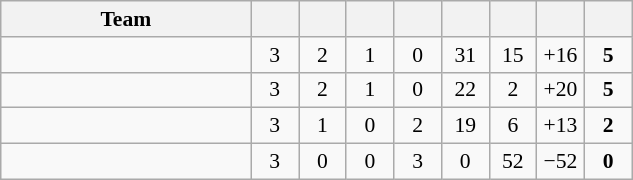<table class="wikitable" style="text-align: center; font-size:90% ">
<tr>
<th width="160">Team</th>
<th width="25"></th>
<th width="25"></th>
<th width="25"></th>
<th width="25"></th>
<th width="25"></th>
<th width="25"></th>
<th width="25"></th>
<th width="25"></th>
</tr>
<tr>
<td align="left"></td>
<td>3</td>
<td>2</td>
<td>1</td>
<td>0</td>
<td>31</td>
<td>15</td>
<td>+16</td>
<td><strong>5</strong></td>
</tr>
<tr>
<td align="left"></td>
<td>3</td>
<td>2</td>
<td>1</td>
<td>0</td>
<td>22</td>
<td>2</td>
<td>+20</td>
<td><strong>5</strong></td>
</tr>
<tr>
<td align="left"></td>
<td>3</td>
<td>1</td>
<td>0</td>
<td>2</td>
<td>19</td>
<td>6</td>
<td>+13</td>
<td><strong>2</strong></td>
</tr>
<tr>
<td align="left"></td>
<td>3</td>
<td>0</td>
<td>0</td>
<td>3</td>
<td>0</td>
<td>52</td>
<td>−52</td>
<td><strong>0</strong></td>
</tr>
</table>
